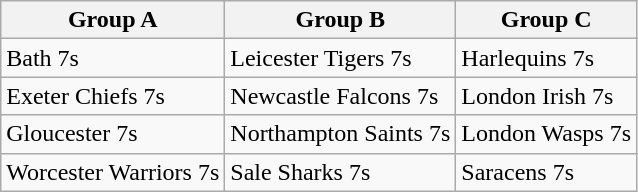<table class="wikitable">
<tr>
<th>Group A</th>
<th>Group B</th>
<th>Group C</th>
</tr>
<tr>
<td>Bath 7s</td>
<td>Leicester Tigers 7s</td>
<td>Harlequins 7s</td>
</tr>
<tr>
<td>Exeter Chiefs 7s</td>
<td>Newcastle Falcons 7s</td>
<td>London Irish 7s</td>
</tr>
<tr>
<td>Gloucester 7s</td>
<td>Northampton Saints 7s</td>
<td>London Wasps 7s</td>
</tr>
<tr>
<td>Worcester Warriors 7s</td>
<td>Sale Sharks 7s</td>
<td>Saracens 7s</td>
</tr>
</table>
